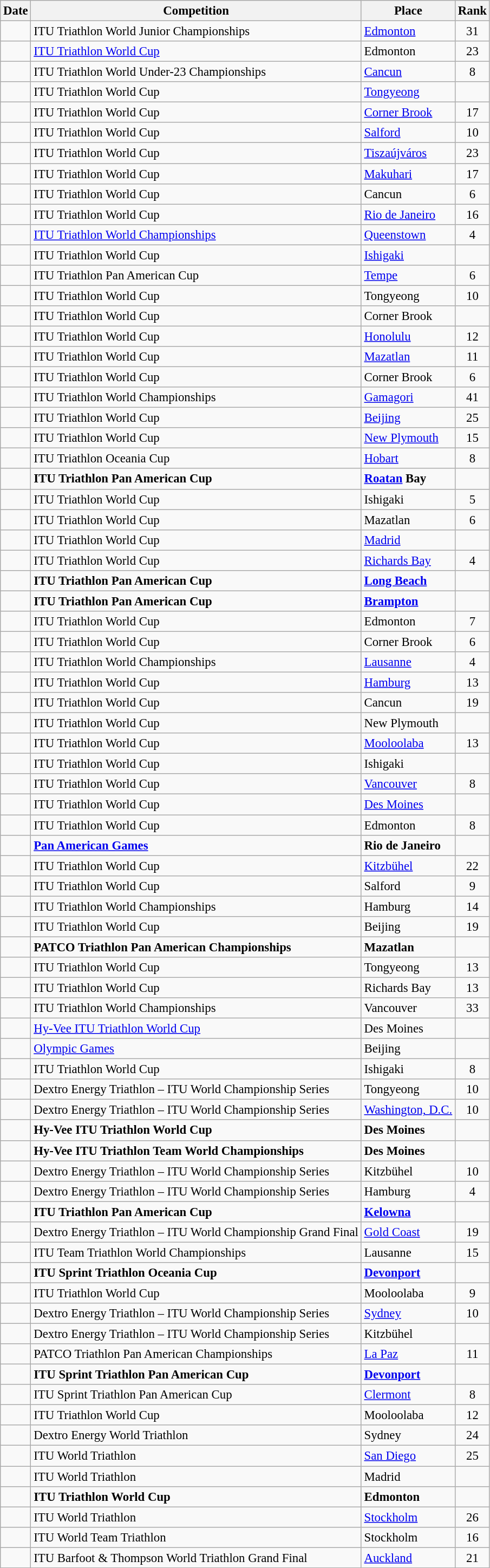<table class="wikitable collapsible collapsed sortable" style="font-size:95%">
<tr>
<th>Date</th>
<th>Competition</th>
<th>Place</th>
<th>Rank</th>
</tr>
<tr>
<td></td>
<td>ITU Triathlon World Junior Championships</td>
<td><a href='#'>Edmonton</a></td>
<td align=center>31</td>
</tr>
<tr>
<td></td>
<td><a href='#'>ITU Triathlon World Cup</a></td>
<td>Edmonton</td>
<td align=center>23</td>
</tr>
<tr>
<td></td>
<td>ITU Triathlon World Under-23 Championships</td>
<td><a href='#'>Cancun</a></td>
<td align=center>8</td>
</tr>
<tr>
<td></td>
<td>ITU Triathlon World Cup</td>
<td><a href='#'>Tongyeong</a></td>
<td align=center></td>
</tr>
<tr>
<td></td>
<td>ITU Triathlon World Cup</td>
<td><a href='#'>Corner Brook</a></td>
<td align=center>17</td>
</tr>
<tr>
<td></td>
<td>ITU Triathlon World Cup</td>
<td><a href='#'>Salford</a></td>
<td align=center>10</td>
</tr>
<tr>
<td></td>
<td>ITU Triathlon World Cup</td>
<td><a href='#'>Tiszaújváros</a></td>
<td align=center>23</td>
</tr>
<tr>
<td></td>
<td>ITU Triathlon World Cup</td>
<td><a href='#'>Makuhari</a></td>
<td align=center>17</td>
</tr>
<tr>
<td></td>
<td>ITU Triathlon World Cup</td>
<td>Cancun</td>
<td align=center>6</td>
</tr>
<tr>
<td></td>
<td>ITU Triathlon World Cup</td>
<td><a href='#'>Rio de Janeiro</a></td>
<td align=center>16</td>
</tr>
<tr>
<td></td>
<td><a href='#'>ITU Triathlon World Championships</a></td>
<td><a href='#'>Queenstown</a></td>
<td align=center>4</td>
</tr>
<tr>
<td></td>
<td>ITU Triathlon World Cup</td>
<td><a href='#'>Ishigaki</a></td>
<td align=center></td>
</tr>
<tr>
<td></td>
<td>ITU Triathlon Pan American Cup</td>
<td><a href='#'>Tempe</a></td>
<td align=center>6</td>
</tr>
<tr>
<td></td>
<td>ITU Triathlon World Cup</td>
<td>Tongyeong</td>
<td align=center>10</td>
</tr>
<tr>
<td></td>
<td>ITU Triathlon World Cup</td>
<td>Corner Brook</td>
<td align=center></td>
</tr>
<tr>
<td></td>
<td>ITU Triathlon World Cup</td>
<td><a href='#'>Honolulu</a></td>
<td align=center>12</td>
</tr>
<tr>
<td></td>
<td>ITU Triathlon World Cup</td>
<td><a href='#'>Mazatlan</a></td>
<td align=center>11</td>
</tr>
<tr>
<td></td>
<td>ITU Triathlon World Cup</td>
<td>Corner Brook</td>
<td align=center>6</td>
</tr>
<tr>
<td></td>
<td>ITU Triathlon World Championships</td>
<td><a href='#'>Gamagori</a></td>
<td align=center>41</td>
</tr>
<tr>
<td></td>
<td>ITU Triathlon World Cup</td>
<td><a href='#'>Beijing</a></td>
<td align=center>25</td>
</tr>
<tr>
<td></td>
<td>ITU Triathlon World Cup</td>
<td><a href='#'>New Plymouth</a></td>
<td align=center>15</td>
</tr>
<tr>
<td></td>
<td>ITU Triathlon Oceania Cup</td>
<td><a href='#'>Hobart</a></td>
<td align=center>8</td>
</tr>
<tr style="font-weight:bold">
<td></td>
<td>ITU Triathlon Pan American Cup</td>
<td><a href='#'>Roatan</a> Bay</td>
<td align=center></td>
</tr>
<tr>
<td></td>
<td>ITU Triathlon World Cup</td>
<td>Ishigaki</td>
<td align=center>5</td>
</tr>
<tr>
<td></td>
<td>ITU Triathlon World Cup</td>
<td>Mazatlan</td>
<td align=center>6</td>
</tr>
<tr>
<td></td>
<td>ITU Triathlon World Cup</td>
<td><a href='#'>Madrid</a></td>
<td align=center></td>
</tr>
<tr>
<td></td>
<td>ITU Triathlon World Cup</td>
<td><a href='#'>Richards Bay</a></td>
<td align=center>4</td>
</tr>
<tr style="font-weight:bold">
<td></td>
<td>ITU Triathlon Pan American Cup</td>
<td><a href='#'>Long Beach</a></td>
<td align=center></td>
</tr>
<tr style="font-weight:bold">
<td></td>
<td>ITU Triathlon Pan American Cup</td>
<td><a href='#'>Brampton</a></td>
<td align=center></td>
</tr>
<tr>
<td></td>
<td>ITU Triathlon World Cup</td>
<td>Edmonton</td>
<td align=center>7</td>
</tr>
<tr>
<td></td>
<td>ITU Triathlon World Cup</td>
<td>Corner Brook</td>
<td align=center>6</td>
</tr>
<tr>
<td></td>
<td>ITU Triathlon World Championships</td>
<td><a href='#'>Lausanne</a></td>
<td align=center>4</td>
</tr>
<tr>
<td></td>
<td>ITU Triathlon World Cup</td>
<td><a href='#'>Hamburg</a></td>
<td align=center>13</td>
</tr>
<tr>
<td></td>
<td>ITU Triathlon World Cup</td>
<td>Cancun</td>
<td align=center>19</td>
</tr>
<tr>
<td></td>
<td>ITU Triathlon World Cup</td>
<td>New Plymouth</td>
<td align=center></td>
</tr>
<tr>
<td></td>
<td>ITU Triathlon World Cup</td>
<td><a href='#'>Mooloolaba</a></td>
<td align=center>13</td>
</tr>
<tr>
<td></td>
<td>ITU Triathlon World Cup</td>
<td>Ishigaki</td>
<td align=center></td>
</tr>
<tr>
<td></td>
<td>ITU Triathlon World Cup</td>
<td><a href='#'>Vancouver</a></td>
<td align=center>8</td>
</tr>
<tr>
<td></td>
<td>ITU Triathlon World Cup</td>
<td><a href='#'>Des Moines</a></td>
<td align=center></td>
</tr>
<tr>
<td></td>
<td>ITU Triathlon World Cup</td>
<td>Edmonton</td>
<td align=center>8</td>
</tr>
<tr style="font-weight:bold">
<td></td>
<td><a href='#'>Pan American Games</a></td>
<td>Rio de Janeiro</td>
<td align=center></td>
</tr>
<tr>
<td></td>
<td>ITU Triathlon World Cup</td>
<td><a href='#'>Kitzbühel</a></td>
<td align=center>22</td>
</tr>
<tr>
<td></td>
<td>ITU Triathlon World Cup</td>
<td>Salford</td>
<td align=center>9</td>
</tr>
<tr>
<td></td>
<td>ITU Triathlon World Championships</td>
<td>Hamburg</td>
<td align=center>14</td>
</tr>
<tr>
<td></td>
<td>ITU Triathlon World Cup</td>
<td>Beijing</td>
<td align=center>19</td>
</tr>
<tr style="font-weight:bold">
<td></td>
<td>PATCO Triathlon Pan American Championships</td>
<td>Mazatlan</td>
<td align=center></td>
</tr>
<tr>
<td></td>
<td>ITU Triathlon World Cup</td>
<td>Tongyeong</td>
<td align=center>13</td>
</tr>
<tr>
<td></td>
<td>ITU Triathlon World Cup</td>
<td>Richards Bay</td>
<td align=center>13</td>
</tr>
<tr>
<td></td>
<td>ITU Triathlon World Championships</td>
<td>Vancouver</td>
<td align=center>33</td>
</tr>
<tr>
<td></td>
<td><a href='#'>Hy-Vee ITU Triathlon World Cup</a></td>
<td>Des Moines</td>
<td align=center></td>
</tr>
<tr>
<td></td>
<td><a href='#'>Olympic Games</a></td>
<td>Beijing</td>
<td align=center></td>
</tr>
<tr>
<td></td>
<td>ITU Triathlon World Cup</td>
<td>Ishigaki</td>
<td align=center>8</td>
</tr>
<tr>
<td></td>
<td>Dextro Energy Triathlon – ITU World Championship Series</td>
<td>Tongyeong</td>
<td align=center>10</td>
</tr>
<tr>
<td></td>
<td>Dextro Energy Triathlon – ITU World Championship Series</td>
<td><a href='#'>Washington, D.C.</a></td>
<td align=center>10</td>
</tr>
<tr style="font-weight:bold">
<td></td>
<td>Hy-Vee ITU Triathlon World Cup</td>
<td>Des Moines</td>
<td align=center></td>
</tr>
<tr style="font-weight:bold">
<td></td>
<td>Hy-Vee ITU Triathlon Team World Championships</td>
<td>Des Moines</td>
<td align=center></td>
</tr>
<tr>
<td></td>
<td>Dextro Energy Triathlon – ITU World Championship Series</td>
<td>Kitzbühel</td>
<td align=center>10</td>
</tr>
<tr>
<td></td>
<td>Dextro Energy Triathlon – ITU World Championship Series</td>
<td>Hamburg</td>
<td align=center>4</td>
</tr>
<tr style="font-weight:bold">
<td></td>
<td>ITU Triathlon Pan American Cup</td>
<td><a href='#'>Kelowna</a></td>
<td align=center></td>
</tr>
<tr>
<td></td>
<td>Dextro Energy Triathlon – ITU World Championship Grand Final</td>
<td><a href='#'>Gold Coast</a></td>
<td align=center>19</td>
</tr>
<tr>
<td></td>
<td>ITU Team Triathlon World Championships</td>
<td>Lausanne</td>
<td align=center>15</td>
</tr>
<tr style="font-weight:bold">
<td></td>
<td>ITU Sprint Triathlon Oceania Cup</td>
<td><a href='#'>Devonport</a></td>
<td align=center></td>
</tr>
<tr>
<td></td>
<td>ITU Triathlon World Cup</td>
<td>Mooloolaba</td>
<td align=center>9</td>
</tr>
<tr>
<td></td>
<td>Dextro Energy Triathlon – ITU World Championship Series</td>
<td><a href='#'>Sydney</a></td>
<td align=center>10</td>
</tr>
<tr>
<td></td>
<td>Dextro Energy Triathlon – ITU World Championship Series</td>
<td>Kitzbühel</td>
<td align=center></td>
</tr>
<tr>
<td></td>
<td>PATCO Triathlon Pan American Championships</td>
<td><a href='#'>La Paz</a></td>
<td align=center>11</td>
</tr>
<tr style="font-weight:bold">
<td></td>
<td>ITU Sprint Triathlon Pan American Cup</td>
<td><a href='#'>Devonport</a></td>
<td align=center></td>
</tr>
<tr>
<td></td>
<td>ITU Sprint Triathlon Pan American Cup</td>
<td><a href='#'>Clermont</a></td>
<td align=center>8</td>
</tr>
<tr>
<td></td>
<td>ITU Triathlon World Cup</td>
<td>Mooloolaba</td>
<td align=center>12</td>
</tr>
<tr>
<td></td>
<td>Dextro Energy World Triathlon</td>
<td>Sydney</td>
<td align=center>24</td>
</tr>
<tr>
<td></td>
<td>ITU World Triathlon</td>
<td><a href='#'>San Diego</a></td>
<td align=center>25</td>
</tr>
<tr>
<td></td>
<td>ITU World Triathlon</td>
<td>Madrid</td>
<td align=center></td>
</tr>
<tr style="font-weight:bold">
<td></td>
<td>ITU Triathlon World Cup</td>
<td>Edmonton</td>
<td align=center></td>
</tr>
<tr>
<td></td>
<td>ITU World Triathlon</td>
<td><a href='#'>Stockholm</a></td>
<td align=center>26</td>
</tr>
<tr>
<td></td>
<td>ITU World Team Triathlon</td>
<td>Stockholm</td>
<td align=center>16</td>
</tr>
<tr>
<td></td>
<td>ITU Barfoot & Thompson World Triathlon Grand Final</td>
<td><a href='#'>Auckland</a></td>
<td align=center>21</td>
</tr>
</table>
